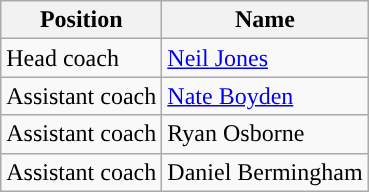<table class="wikitable"; style= "text-align: ">
<tr>
<th width=px>Position</th>
<th width=px>Name</th>
</tr>
<tr>
<td>Head coach</td>
<td><a href='#'>Neil Jones</a></td>
</tr>
<tr>
<td>Assistant coach</td>
<td><a href='#'>Nate Boyden</a></td>
</tr>
<tr>
<td>Assistant coach</td>
<td>Ryan Osborne</td>
</tr>
<tr>
<td>Assistant coach</td>
<td>Daniel Bermingham</td>
</tr>
</table>
